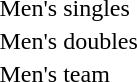<table>
<tr>
<td rowspan=2>Men's singles</td>
<td rowspan=2></td>
<td rowspan=2></td>
<td></td>
</tr>
<tr>
<td></td>
</tr>
<tr>
<td rowspan=2>Men's doubles</td>
<td rowspan=2></td>
<td rowspan=2></td>
<td></td>
</tr>
<tr>
<td></td>
</tr>
<tr>
<td rowspan=2>Men's team</td>
<td rowspan=2></td>
<td rowspan=2></td>
<td></td>
</tr>
<tr>
<td></td>
</tr>
</table>
